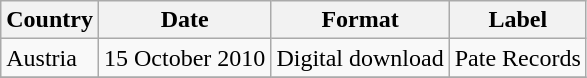<table class="wikitable">
<tr>
<th>Country</th>
<th>Date</th>
<th>Format</th>
<th>Label</th>
</tr>
<tr>
<td>Austria</td>
<td>15 October 2010</td>
<td>Digital download</td>
<td>Pate Records</td>
</tr>
<tr>
</tr>
</table>
